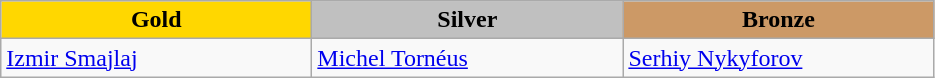<table class="wikitable" style="text-align:left">
<tr align="center">
<td width=200 bgcolor=gold><strong>Gold</strong></td>
<td width=200 bgcolor=silver><strong>Silver</strong></td>
<td width=200 bgcolor=CC9966><strong>Bronze</strong></td>
</tr>
<tr>
<td><a href='#'>Izmir Smajlaj</a><br><em></em></td>
<td><a href='#'>Michel Tornéus</a><br><em></em></td>
<td><a href='#'>Serhiy Nykyforov</a><br><em></em></td>
</tr>
</table>
